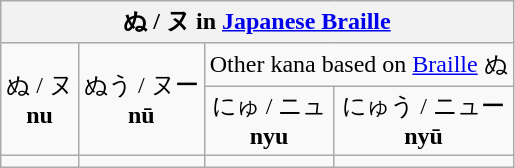<table class="wikitable nowrap" style="text-align:center">
<tr>
<th colspan=4>ぬ / ヌ in <a href='#'>Japanese Braille</a></th>
</tr>
<tr>
<td rowspan=2>ぬ / ヌ <br><strong>nu</strong></td>
<td rowspan=2>ぬう / ヌー <br><strong>nū</strong></td>
<td colspan=2>Other kana based on <a href='#'>Braille</a> ぬ</td>
</tr>
<tr>
<td>にゅ / ニュ <br><strong>nyu</strong></td>
<td>にゅう / ニュー <br><strong>nyū</strong></td>
</tr>
<tr>
<td></td>
<td></td>
<td></td>
<td></td>
</tr>
</table>
